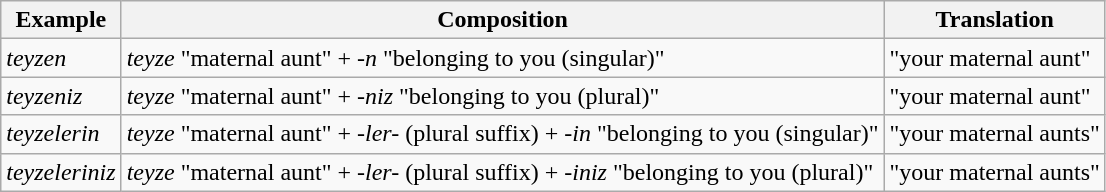<table class="wikitable">
<tr>
<th>Example</th>
<th>Composition</th>
<th>Translation</th>
</tr>
<tr>
<td><em>teyzen</em></td>
<td><em>teyze</em> "maternal aunt" + <em>-n</em> "belonging to you (singular)"</td>
<td>"your maternal aunt"</td>
</tr>
<tr>
<td><em>teyzeniz</em></td>
<td><em>teyze</em> "maternal aunt" + <em>-niz</em> "belonging to you (plural)"</td>
<td>"your maternal aunt"</td>
</tr>
<tr>
<td><em>teyzelerin</em></td>
<td><em>teyze</em> "maternal aunt" + <em>-ler-</em> (plural suffix) + <em>-in</em> "belonging to you (singular)"</td>
<td>"your maternal aunts"</td>
</tr>
<tr>
<td><em>teyzeleriniz</em></td>
<td><em>teyze</em> "maternal aunt" + <em>-ler-</em> (plural suffix) + <em>-iniz</em> "belonging to you (plural)"</td>
<td>"your maternal aunts"</td>
</tr>
</table>
